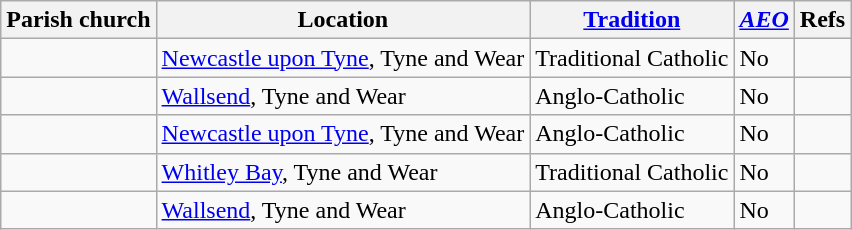<table class="wikitable sortable">
<tr>
<th>Parish church</th>
<th>Location</th>
<th><a href='#'>Tradition</a></th>
<th><em><a href='#'>AEO</a></em></th>
<th>Refs</th>
</tr>
<tr>
<td></td>
<td><a href='#'>Newcastle upon Tyne</a>, Tyne and Wear</td>
<td>Traditional Catholic</td>
<td>No</td>
<td></td>
</tr>
<tr>
<td></td>
<td><a href='#'>Wallsend</a>, Tyne and Wear</td>
<td>Anglo-Catholic</td>
<td>No</td>
<td></td>
</tr>
<tr>
<td></td>
<td><a href='#'>Newcastle upon Tyne</a>, Tyne and Wear</td>
<td>Anglo-Catholic</td>
<td>No</td>
<td></td>
</tr>
<tr>
<td></td>
<td><a href='#'>Whitley Bay</a>, Tyne and Wear</td>
<td>Traditional Catholic</td>
<td>No</td>
<td></td>
</tr>
<tr>
<td></td>
<td><a href='#'>Wallsend</a>, Tyne and Wear</td>
<td>Anglo-Catholic</td>
<td>No</td>
<td></td>
</tr>
</table>
